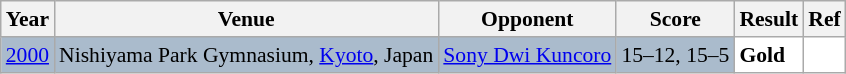<table class="sortable wikitable" style="font-size: 90%">
<tr>
<th>Year</th>
<th>Venue</th>
<th>Opponent</th>
<th>Score</th>
<th>Result</th>
<th>Ref</th>
</tr>
<tr style="background:#AABBCC">
<td align="center"><a href='#'>2000</a></td>
<td align="left">Nishiyama Park Gymnasium, <a href='#'>Kyoto</a>, Japan</td>
<td align="left"> <a href='#'>Sony Dwi Kuncoro</a></td>
<td align="left">15–12, 15–5</td>
<td style="text-align:left; background:white"> <strong>Gold</strong></td>
<td style="text-align:center; background:white"></td>
</tr>
</table>
